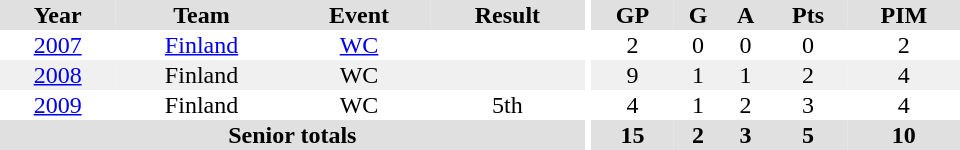<table border="0" cellpadding="1" cellspacing="0" ID="Table3" style="text-align:center; width:40em">
<tr ALIGN="center" bgcolor="#e0e0e0">
<th>Year</th>
<th>Team</th>
<th>Event</th>
<th>Result</th>
<th rowspan="99" bgcolor="#ffffff"></th>
<th>GP</th>
<th>G</th>
<th>A</th>
<th>Pts</th>
<th>PIM</th>
</tr>
<tr>
<td><a href='#'>2007</a></td>
<td><a href='#'>Finland</a></td>
<td><a href='#'>WC</a></td>
<td></td>
<td>2</td>
<td>0</td>
<td>0</td>
<td>0</td>
<td>2</td>
</tr>
<tr bgcolor="#f0f0f0">
<td><a href='#'>2008</a></td>
<td>Finland</td>
<td>WC</td>
<td></td>
<td>9</td>
<td>1</td>
<td>1</td>
<td>2</td>
<td>4</td>
</tr>
<tr>
<td><a href='#'>2009</a></td>
<td>Finland</td>
<td>WC</td>
<td>5th</td>
<td>4</td>
<td>1</td>
<td>2</td>
<td>3</td>
<td>4</td>
</tr>
<tr bgcolor="#e0e0e0">
<th colspan="4">Senior totals</th>
<th>15</th>
<th>2</th>
<th>3</th>
<th>5</th>
<th>10</th>
</tr>
</table>
